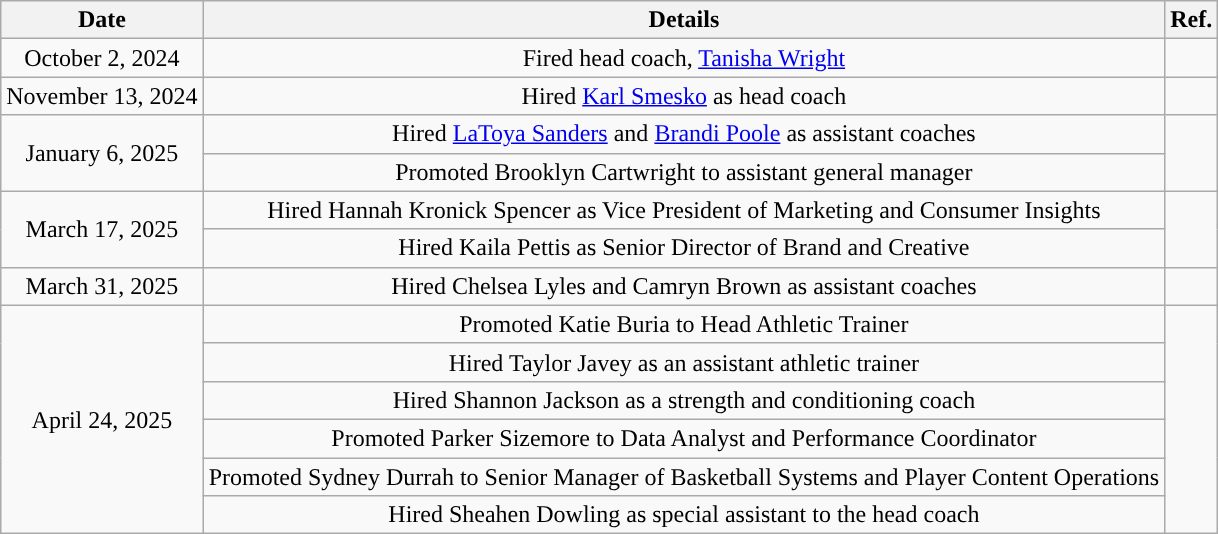<table class="wikitable sortable sortable" style="text-align: center">
<tr>
<th>Date</th>
<th>Details</th>
<th>Ref.</th>
</tr>
<tr>
<td>October 2, 2024</td>
<td>Fired head coach, <a href='#'>Tanisha Wright</a></td>
<td></td>
</tr>
<tr>
<td>November 13, 2024</td>
<td>Hired <a href='#'>Karl Smesko</a> as head coach</td>
<td></td>
</tr>
<tr>
<td rowspan=2>January 6, 2025</td>
<td>Hired <a href='#'>LaToya Sanders</a> and <a href='#'>Brandi Poole</a> as assistant coaches</td>
<td rowspan=2></td>
</tr>
<tr>
<td>Promoted Brooklyn Cartwright to assistant general manager</td>
</tr>
<tr>
<td rowspan=2>March 17, 2025</td>
<td>Hired Hannah Kronick Spencer as Vice President of Marketing and Consumer Insights</td>
<td rowspan=2></td>
</tr>
<tr>
<td>Hired Kaila Pettis as Senior Director of Brand and Creative</td>
</tr>
<tr>
<td>March 31, 2025</td>
<td>Hired Chelsea Lyles and Camryn Brown as assistant coaches</td>
<td></td>
</tr>
<tr>
<td rowspan=6>April 24, 2025</td>
<td>Promoted Katie Buria to Head Athletic Trainer</td>
<td rowspan=6></td>
</tr>
<tr>
<td>Hired Taylor Javey as an assistant athletic trainer</td>
</tr>
<tr>
<td>Hired Shannon Jackson as a strength and conditioning coach</td>
</tr>
<tr>
<td>Promoted Parker Sizemore to Data Analyst and Performance Coordinator</td>
</tr>
<tr>
<td>Promoted Sydney Durrah to Senior Manager of Basketball Systems and Player Content Operations</td>
</tr>
<tr>
<td>Hired Sheahen Dowling as special assistant to the head coach</td>
</tr>
</table>
